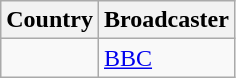<table class="wikitable">
<tr>
<th align=center>Country</th>
<th align=center>Broadcaster</th>
</tr>
<tr>
<td></td>
<td><a href='#'>BBC</a></td>
</tr>
</table>
